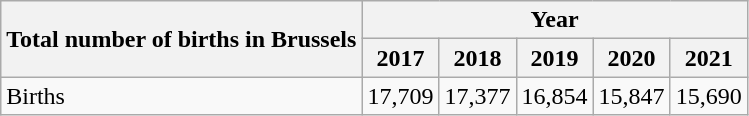<table class="wikitable">
<tr>
<th rowspan="2">Total number of births in Brussels</th>
<th colspan="5">Year</th>
</tr>
<tr>
<th>2017</th>
<th>2018</th>
<th>2019</th>
<th>2020</th>
<th>2021</th>
</tr>
<tr>
<td>Births</td>
<td>17,709</td>
<td>17,377</td>
<td>16,854</td>
<td>15,847</td>
<td>15,690</td>
</tr>
</table>
